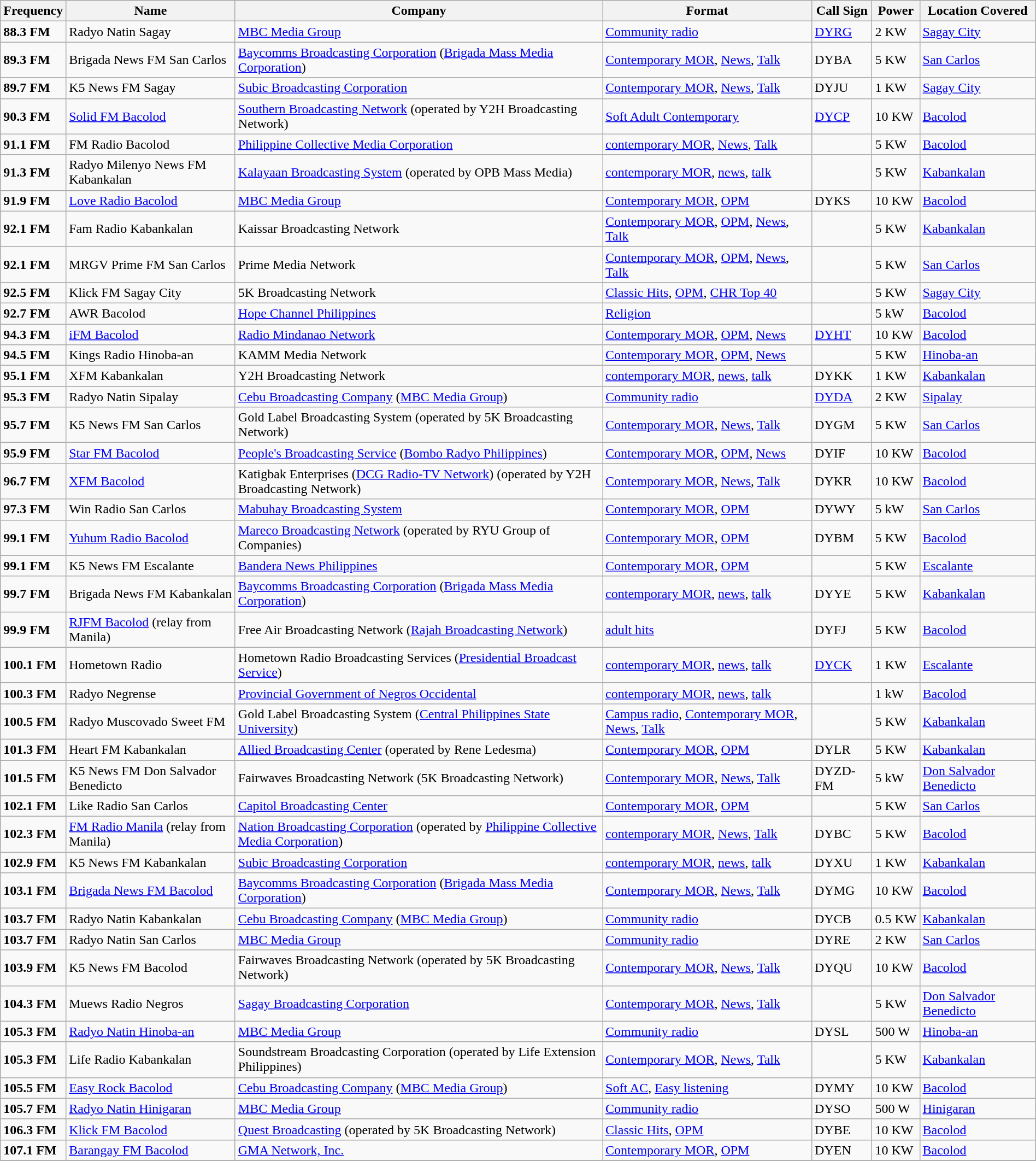<table class="sortable wikitable" style="width:100%">
<tr>
<th>Frequency</th>
<th>Name</th>
<th>Company</th>
<th>Format</th>
<th>Call Sign</th>
<th>Power</th>
<th>Location Covered</th>
</tr>
<tr>
<td><strong>88.3 FM</strong></td>
<td>Radyo Natin Sagay</td>
<td><a href='#'>MBC Media Group</a></td>
<td><a href='#'>Community radio</a></td>
<td><a href='#'>DYRG</a></td>
<td>2 KW</td>
<td><a href='#'>Sagay City</a></td>
</tr>
<tr>
<td><strong>89.3 FM</strong></td>
<td>Brigada News FM San Carlos</td>
<td><a href='#'>Baycomms Broadcasting Corporation</a> (<a href='#'>Brigada Mass Media Corporation</a>)</td>
<td><a href='#'>Contemporary MOR</a>, <a href='#'>News</a>, <a href='#'>Talk</a></td>
<td>DYBA</td>
<td>5 KW</td>
<td><a href='#'>San Carlos</a></td>
</tr>
<tr>
<td><strong>89.7 FM</strong></td>
<td>K5 News FM Sagay</td>
<td><a href='#'>Subic Broadcasting Corporation</a></td>
<td><a href='#'>Contemporary MOR</a>, <a href='#'>News</a>, <a href='#'>Talk</a></td>
<td>DYJU</td>
<td>1 KW</td>
<td><a href='#'>Sagay City</a></td>
</tr>
<tr>
<td><strong>90.3 FM</strong></td>
<td><a href='#'>Solid FM Bacolod</a></td>
<td><a href='#'>Southern Broadcasting Network</a> (operated by Y2H Broadcasting Network)</td>
<td><a href='#'>Soft Adult Contemporary</a></td>
<td><a href='#'>DYCP</a></td>
<td>10 KW</td>
<td><a href='#'>Bacolod</a></td>
</tr>
<tr>
<td><strong>91.1 FM</strong></td>
<td>FM Radio Bacolod</td>
<td><a href='#'>Philippine Collective Media Corporation</a></td>
<td><a href='#'>contemporary MOR</a>, <a href='#'>News</a>, <a href='#'>Talk</a></td>
<td></td>
<td>5 KW</td>
<td><a href='#'>Bacolod</a></td>
</tr>
<tr>
<td><strong>91.3 FM</strong></td>
<td>Radyo Milenyo News FM Kabankalan</td>
<td><a href='#'>Kalayaan Broadcasting System</a> (operated by OPB Mass Media)</td>
<td><a href='#'>contemporary MOR</a>, <a href='#'>news</a>, <a href='#'>talk</a></td>
<td></td>
<td>5 KW</td>
<td><a href='#'>Kabankalan</a></td>
</tr>
<tr>
<td><strong>91.9 FM</strong></td>
<td><a href='#'>Love Radio Bacolod</a></td>
<td><a href='#'>MBC Media Group</a></td>
<td><a href='#'>Contemporary MOR</a>, <a href='#'>OPM</a></td>
<td>DYKS</td>
<td>10 KW</td>
<td><a href='#'>Bacolod</a></td>
</tr>
<tr>
<td><strong>92.1 FM</strong></td>
<td>Fam Radio Kabankalan</td>
<td>Kaissar Broadcasting Network</td>
<td><a href='#'>Contemporary MOR</a>, <a href='#'>OPM</a>, <a href='#'>News</a>, <a href='#'>Talk</a></td>
<td></td>
<td>5 KW</td>
<td><a href='#'>Kabankalan</a></td>
</tr>
<tr>
<td><strong>92.1 FM</strong></td>
<td>MRGV Prime FM San Carlos</td>
<td>Prime Media Network</td>
<td><a href='#'>Contemporary MOR</a>, <a href='#'>OPM</a>, <a href='#'>News</a>, <a href='#'>Talk</a></td>
<td></td>
<td>5 KW</td>
<td><a href='#'>San Carlos</a></td>
</tr>
<tr>
<td><strong>92.5 FM</strong></td>
<td>Klick FM Sagay City</td>
<td>5K Broadcasting Network</td>
<td><a href='#'>Classic Hits</a>, <a href='#'>OPM</a>, <a href='#'>CHR Top 40</a></td>
<td></td>
<td>5 KW</td>
<td><a href='#'>Sagay City</a></td>
</tr>
<tr>
<td><strong>92.7 FM</strong></td>
<td>AWR Bacolod</td>
<td><a href='#'>Hope Channel Philippines</a></td>
<td><a href='#'>Religion</a></td>
<td></td>
<td>5 kW</td>
<td><a href='#'>Bacolod</a></td>
</tr>
<tr>
<td><strong>94.3 FM</strong></td>
<td><a href='#'>iFM Bacolod</a></td>
<td><a href='#'>Radio Mindanao Network</a></td>
<td><a href='#'>Contemporary MOR</a>, <a href='#'>OPM</a>, <a href='#'>News</a></td>
<td><a href='#'>DYHT</a></td>
<td>10 KW</td>
<td><a href='#'>Bacolod</a></td>
</tr>
<tr>
<td><strong>94.5 FM</strong></td>
<td>Kings Radio Hinoba-an</td>
<td>KAMM Media Network</td>
<td><a href='#'>Contemporary MOR</a>, <a href='#'>OPM</a>, <a href='#'>News</a></td>
<td></td>
<td>5 KW</td>
<td><a href='#'>Hinoba-an</a></td>
</tr>
<tr>
<td><strong>95.1 FM</strong></td>
<td>XFM Kabankalan</td>
<td>Y2H Broadcasting Network</td>
<td><a href='#'>contemporary MOR</a>, <a href='#'>news</a>, <a href='#'>talk</a></td>
<td>DYKK</td>
<td>1 KW</td>
<td><a href='#'>Kabankalan</a></td>
</tr>
<tr>
<td><strong>95.3 FM</strong></td>
<td>Radyo Natin Sipalay</td>
<td><a href='#'>Cebu Broadcasting Company</a> (<a href='#'>MBC Media Group</a>)</td>
<td><a href='#'>Community radio</a></td>
<td><a href='#'>DYDA</a></td>
<td>2 KW</td>
<td><a href='#'>Sipalay</a></td>
</tr>
<tr>
<td><strong>95.7 FM</strong></td>
<td>K5 News FM San Carlos</td>
<td>Gold Label Broadcasting System (operated by 5K Broadcasting Network)</td>
<td><a href='#'>Contemporary MOR</a>, <a href='#'>News</a>, <a href='#'>Talk</a></td>
<td>DYGM</td>
<td>5 KW</td>
<td><a href='#'>San Carlos</a></td>
</tr>
<tr>
<td><strong>95.9 FM</strong></td>
<td><a href='#'>Star FM Bacolod</a></td>
<td><a href='#'>People's Broadcasting Service</a> (<a href='#'>Bombo Radyo Philippines</a>)</td>
<td><a href='#'>Contemporary MOR</a>, <a href='#'>OPM</a>, <a href='#'>News</a></td>
<td>DYIF</td>
<td>10 KW</td>
<td><a href='#'>Bacolod</a></td>
</tr>
<tr>
<td><strong>96.7 FM</strong></td>
<td><a href='#'>XFM Bacolod</a></td>
<td>Katigbak Enterprises (<a href='#'>DCG Radio-TV Network</a>) (operated by Y2H Broadcasting Network)</td>
<td><a href='#'>Contemporary MOR</a>, <a href='#'>News</a>, <a href='#'>Talk</a></td>
<td>DYKR</td>
<td>10 KW</td>
<td><a href='#'>Bacolod</a></td>
</tr>
<tr>
<td><strong>97.3 FM</strong></td>
<td>Win Radio San Carlos</td>
<td><a href='#'>Mabuhay Broadcasting System</a></td>
<td><a href='#'>Contemporary MOR</a>, <a href='#'>OPM</a></td>
<td>DYWY</td>
<td>5 kW</td>
<td><a href='#'>San Carlos</a></td>
</tr>
<tr>
<td><strong>99.1 FM</strong></td>
<td><a href='#'>Yuhum Radio Bacolod</a></td>
<td><a href='#'>Mareco Broadcasting Network</a> (operated by RYU Group of Companies)</td>
<td><a href='#'>Contemporary MOR</a>, <a href='#'>OPM</a></td>
<td>DYBM</td>
<td>5 KW</td>
<td><a href='#'>Bacolod</a></td>
</tr>
<tr>
<td><strong>99.1 FM</strong></td>
<td>K5 News FM Escalante</td>
<td 5K Broadcasting Network><a href='#'>Bandera News Philippines</a></td>
<td><a href='#'>Contemporary MOR</a>, <a href='#'>OPM</a></td>
<td></td>
<td>5 KW</td>
<td><a href='#'>Escalante</a></td>
</tr>
<tr>
<td><strong>99.7 FM</strong></td>
<td>Brigada News FM Kabankalan</td>
<td><a href='#'>Baycomms Broadcasting Corporation</a> (<a href='#'>Brigada Mass Media Corporation</a>)</td>
<td><a href='#'>contemporary MOR</a>, <a href='#'>news</a>, <a href='#'>talk</a></td>
<td>DYYE</td>
<td>5 KW</td>
<td><a href='#'>Kabankalan</a></td>
</tr>
<tr>
<td><strong>99.9 FM</strong></td>
<td><a href='#'>RJFM Bacolod</a> (relay from Manila)</td>
<td>Free Air Broadcasting Network (<a href='#'>Rajah Broadcasting Network</a>)</td>
<td><a href='#'>adult hits</a></td>
<td>DYFJ</td>
<td>5 KW</td>
<td><a href='#'>Bacolod</a></td>
</tr>
<tr>
<td><strong>100.1 FM</strong></td>
<td>Hometown Radio</td>
<td>Hometown Radio Broadcasting Services (<a href='#'>Presidential Broadcast Service</a>)</td>
<td><a href='#'>contemporary MOR</a>, <a href='#'>news</a>, <a href='#'>talk</a></td>
<td><a href='#'>DYCK</a></td>
<td>1 KW</td>
<td><a href='#'>Escalante</a></td>
</tr>
<tr>
<td><strong>100.3 FM</strong></td>
<td>Radyo Negrense</td>
<td><a href='#'>Provincial Government of Negros Occidental</a></td>
<td><a href='#'>contemporary MOR</a>, <a href='#'>news</a>, <a href='#'>talk</a></td>
<td></td>
<td>1 kW</td>
<td><a href='#'>Bacolod</a></td>
</tr>
<tr>
<td><strong>100.5 FM</strong></td>
<td>Radyo Muscovado Sweet FM</td>
<td>Gold Label Broadcasting System (<a href='#'>Central Philippines State University</a>)</td>
<td><a href='#'>Campus radio</a>, <a href='#'>Contemporary MOR</a>, <a href='#'>News</a>, <a href='#'>Talk</a></td>
<td></td>
<td>5 KW</td>
<td><a href='#'>Kabankalan</a></td>
</tr>
<tr>
<td><strong>101.3 FM</strong></td>
<td>Heart FM Kabankalan</td>
<td><a href='#'>Allied Broadcasting Center</a> (operated by Rene Ledesma)</td>
<td><a href='#'>Contemporary MOR</a>, <a href='#'>OPM</a></td>
<td>DYLR</td>
<td>5 KW</td>
<td><a href='#'>Kabankalan</a></td>
</tr>
<tr>
<td><strong>101.5 FM</strong></td>
<td>K5 News FM Don Salvador Benedicto</td>
<td>Fairwaves Broadcasting Network (5K Broadcasting Network)</td>
<td><a href='#'>Contemporary MOR</a>, <a href='#'>News</a>, <a href='#'>Talk</a></td>
<td>DYZD-FM</td>
<td>5 kW</td>
<td><a href='#'>Don Salvador Benedicto</a></td>
</tr>
<tr>
<td><strong>102.1 FM</strong></td>
<td>Like Radio San Carlos</td>
<td><a href='#'>Capitol Broadcasting Center</a></td>
<td><a href='#'>Contemporary MOR</a>, <a href='#'>OPM</a></td>
<td></td>
<td>5 KW</td>
<td><a href='#'>San Carlos</a></td>
</tr>
<tr>
<td><strong>102.3 FM</strong></td>
<td><a href='#'>FM Radio Manila</a> (relay from Manila)</td>
<td><a href='#'>Nation Broadcasting Corporation</a> (operated by <a href='#'>Philippine Collective Media Corporation</a>)</td>
<td><a href='#'>contemporary MOR</a>, <a href='#'>News</a>, <a href='#'>Talk</a></td>
<td>DYBC</td>
<td>5 KW</td>
<td><a href='#'>Bacolod</a></td>
</tr>
<tr>
<td><strong>102.9 FM</strong></td>
<td>K5 News FM Kabankalan</td>
<td><a href='#'>Subic Broadcasting Corporation</a></td>
<td><a href='#'>contemporary MOR</a>, <a href='#'>news</a>, <a href='#'>talk</a></td>
<td>DYXU</td>
<td>1 KW</td>
<td><a href='#'>Kabankalan</a></td>
</tr>
<tr>
<td><strong>103.1 FM</strong></td>
<td><a href='#'>Brigada News FM Bacolod</a></td>
<td><a href='#'>Baycomms Broadcasting Corporation</a> (<a href='#'>Brigada Mass Media Corporation</a>)</td>
<td><a href='#'>Contemporary MOR</a>, <a href='#'>News</a>, <a href='#'>Talk</a></td>
<td>DYMG</td>
<td>10 KW</td>
<td><a href='#'>Bacolod</a></td>
</tr>
<tr>
<td><strong>103.7 FM</strong></td>
<td>Radyo Natin Kabankalan</td>
<td><a href='#'>Cebu Broadcasting Company</a> (<a href='#'>MBC Media Group</a>)</td>
<td><a href='#'>Community radio</a></td>
<td>DYCB</td>
<td>0.5 KW</td>
<td><a href='#'>Kabankalan</a></td>
</tr>
<tr>
<td><strong>103.7 FM</strong></td>
<td>Radyo Natin San Carlos</td>
<td><a href='#'>MBC Media Group</a></td>
<td><a href='#'>Community radio</a></td>
<td>DYRE</td>
<td>2 KW</td>
<td><a href='#'>San Carlos</a></td>
</tr>
<tr>
<td><strong>103.9 FM</strong></td>
<td>K5 News FM Bacolod</td>
<td>Fairwaves Broadcasting Network (operated by 5K Broadcasting Network)</td>
<td><a href='#'>Contemporary MOR</a>, <a href='#'>News</a>, <a href='#'>Talk</a></td>
<td>DYQU</td>
<td>10 KW</td>
<td><a href='#'>Bacolod</a></td>
</tr>
<tr>
<td><strong>104.3 FM</strong></td>
<td>Muews Radio Negros</td>
<td><a href='#'>Sagay Broadcasting Corporation</a></td>
<td><a href='#'>Contemporary MOR</a>, <a href='#'>News</a>, <a href='#'>Talk</a></td>
<td></td>
<td>5 KW</td>
<td><a href='#'>Don Salvador Benedicto</a></td>
</tr>
<tr>
<td><strong>105.3 FM</strong></td>
<td><a href='#'>Radyo Natin Hinoba-an</a></td>
<td><a href='#'>MBC Media Group</a></td>
<td><a href='#'>Community radio</a></td>
<td>DYSL</td>
<td>500 W</td>
<td><a href='#'>Hinoba-an</a></td>
</tr>
<tr>
<td><strong>105.3 FM</strong></td>
<td>Life Radio Kabankalan</td>
<td>Soundstream Broadcasting Corporation (operated by Life Extension Philippines)</td>
<td><a href='#'>Contemporary MOR</a>, <a href='#'>News</a>, <a href='#'>Talk</a></td>
<td></td>
<td>5 KW</td>
<td><a href='#'>Kabankalan</a></td>
</tr>
<tr>
<td><strong>105.5 FM</strong></td>
<td><a href='#'>Easy Rock Bacolod</a></td>
<td><a href='#'>Cebu Broadcasting Company</a> (<a href='#'>MBC Media Group</a>)</td>
<td><a href='#'>Soft AC</a>, <a href='#'>Easy listening</a></td>
<td>DYMY</td>
<td>10 KW</td>
<td><a href='#'>Bacolod</a></td>
</tr>
<tr>
<td><strong>105.7 FM</strong></td>
<td><a href='#'>Radyo Natin Hinigaran</a></td>
<td><a href='#'>MBC Media Group</a></td>
<td><a href='#'>Community radio</a></td>
<td>DYSO</td>
<td>500 W</td>
<td><a href='#'>Hinigaran</a></td>
</tr>
<tr>
<td><strong>106.3 FM</strong></td>
<td><a href='#'>Klick FM Bacolod</a></td>
<td><a href='#'>Quest Broadcasting</a> (operated by 5K Broadcasting Network)</td>
<td><a href='#'>Classic Hits</a>, <a href='#'>OPM</a></td>
<td>DYBE</td>
<td>10 KW</td>
<td><a href='#'>Bacolod</a></td>
</tr>
<tr>
<td><strong>107.1 FM</strong></td>
<td><a href='#'>Barangay FM Bacolod</a></td>
<td><a href='#'>GMA Network, Inc.</a></td>
<td><a href='#'>Contemporary MOR</a>, <a href='#'>OPM</a></td>
<td>DYEN</td>
<td>10 KW</td>
<td><a href='#'>Bacolod</a></td>
</tr>
<tr>
</tr>
</table>
